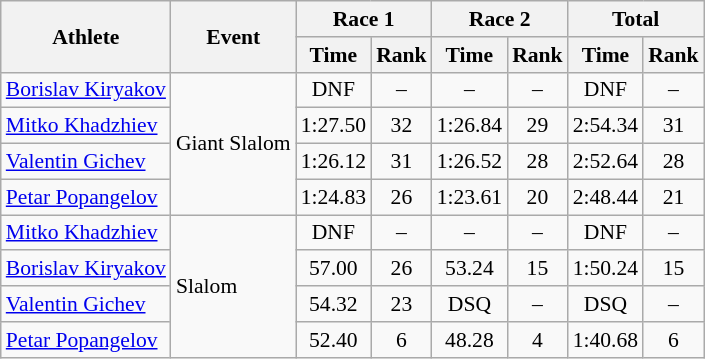<table class="wikitable" style="font-size:90%">
<tr>
<th rowspan="2">Athlete</th>
<th rowspan="2">Event</th>
<th colspan="2">Race 1</th>
<th colspan="2">Race 2</th>
<th colspan="2">Total</th>
</tr>
<tr>
<th>Time</th>
<th>Rank</th>
<th>Time</th>
<th>Rank</th>
<th>Time</th>
<th>Rank</th>
</tr>
<tr>
<td><a href='#'>Borislav Kiryakov</a></td>
<td rowspan="4">Giant Slalom</td>
<td align="center">DNF</td>
<td align="center">–</td>
<td align="center">–</td>
<td align="center">–</td>
<td align="center">DNF</td>
<td align="center">–</td>
</tr>
<tr>
<td><a href='#'>Mitko Khadzhiev</a></td>
<td align="center">1:27.50</td>
<td align="center">32</td>
<td align="center">1:26.84</td>
<td align="center">29</td>
<td align="center">2:54.34</td>
<td align="center">31</td>
</tr>
<tr>
<td><a href='#'>Valentin Gichev</a></td>
<td align="center">1:26.12</td>
<td align="center">31</td>
<td align="center">1:26.52</td>
<td align="center">28</td>
<td align="center">2:52.64</td>
<td align="center">28</td>
</tr>
<tr>
<td><a href='#'>Petar Popangelov</a></td>
<td align="center">1:24.83</td>
<td align="center">26</td>
<td align="center">1:23.61</td>
<td align="center">20</td>
<td align="center">2:48.44</td>
<td align="center">21</td>
</tr>
<tr>
<td><a href='#'>Mitko Khadzhiev</a></td>
<td rowspan="4">Slalom</td>
<td align="center">DNF</td>
<td align="center">–</td>
<td align="center">–</td>
<td align="center">–</td>
<td align="center">DNF</td>
<td align="center">–</td>
</tr>
<tr>
<td><a href='#'>Borislav Kiryakov</a></td>
<td align="center">57.00</td>
<td align="center">26</td>
<td align="center">53.24</td>
<td align="center">15</td>
<td align="center">1:50.24</td>
<td align="center">15</td>
</tr>
<tr>
<td><a href='#'>Valentin Gichev</a></td>
<td align="center">54.32</td>
<td align="center">23</td>
<td align="center">DSQ</td>
<td align="center">–</td>
<td align="center">DSQ</td>
<td align="center">–</td>
</tr>
<tr>
<td><a href='#'>Petar Popangelov</a></td>
<td align="center">52.40</td>
<td align="center">6</td>
<td align="center">48.28</td>
<td align="center">4</td>
<td align="center">1:40.68</td>
<td align="center">6</td>
</tr>
</table>
